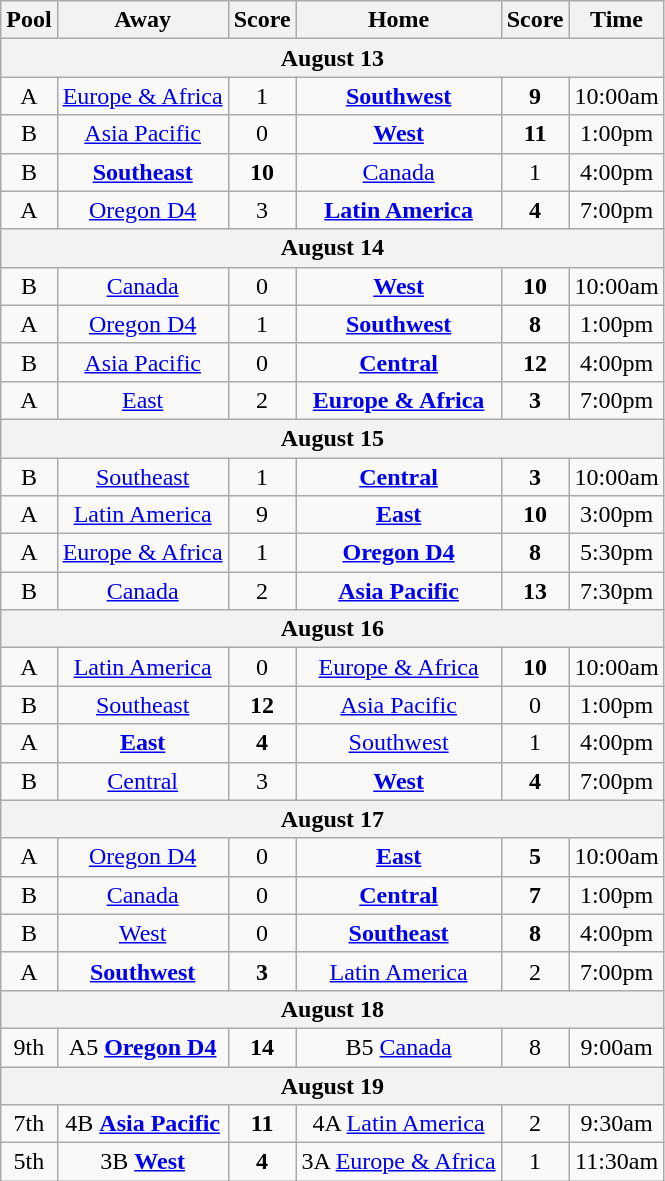<table class="wikitable">
<tr>
<th>Pool</th>
<th>Away</th>
<th>Score</th>
<th>Home</th>
<th>Score</th>
<th>Time</th>
</tr>
<tr>
<th colspan="6">August 13</th>
</tr>
<tr>
<td align=center>A</td>
<td align=center> <a href='#'>Europe & Africa</a></td>
<td align=center>1</td>
<td align=center> <strong><a href='#'>Southwest</a></strong></td>
<td align=center><strong>9</strong></td>
<td align=center>10:00am</td>
</tr>
<tr>
<td align=center>B</td>
<td align=center> <a href='#'>Asia Pacific</a></td>
<td align=center>0</td>
<td align=center> <strong><a href='#'>West</a></strong></td>
<td align=center><strong>11</strong> </td>
<td align=center>1:00pm</td>
</tr>
<tr>
<td align=center>B</td>
<td align=center> <strong><a href='#'>Southeast</a></strong></td>
<td align=center><strong>10</strong></td>
<td align=center> <a href='#'>Canada</a></td>
<td align=center>1</td>
<td align=center>4:00pm</td>
</tr>
<tr>
<td align=center>A</td>
<td align=center> <a href='#'>Oregon D4</a></td>
<td align=center>3</td>
<td align=center> <strong><a href='#'>Latin America</a></strong></td>
<td align=center><strong>4</strong></td>
<td align=center>7:00pm</td>
</tr>
<tr>
<th colspan="6">August 14</th>
</tr>
<tr>
<td align=center>B</td>
<td align=center> <a href='#'>Canada</a></td>
<td align=center>0</td>
<td align=center> <strong><a href='#'>West</a></strong></td>
<td align=center><strong>10</strong> </td>
<td align=center>10:00am</td>
</tr>
<tr>
<td align=center>A</td>
<td align=center> <a href='#'>Oregon D4</a></td>
<td align=center>1</td>
<td align=center> <strong><a href='#'>Southwest</a></strong></td>
<td align=center><strong>8</strong></td>
<td align=center>1:00pm</td>
</tr>
<tr>
<td align=center>B</td>
<td align=center> <a href='#'>Asia Pacific</a></td>
<td align=center>0</td>
<td align=center> <strong><a href='#'>Central</a></strong></td>
<td align=center><strong>12</strong> </td>
<td align=center>4:00pm</td>
</tr>
<tr>
<td align=center>A</td>
<td align=center> <a href='#'>East</a></td>
<td align=center>2</td>
<td align=center> <strong><a href='#'>Europe & Africa</a></strong></td>
<td align=center><strong>3</strong></td>
<td align=center>7:00pm</td>
</tr>
<tr>
<th colspan="6">August 15</th>
</tr>
<tr>
<td align=center>B</td>
<td align=center> <a href='#'>Southeast</a></td>
<td align=center>1</td>
<td align=center> <strong><a href='#'>Central</a></strong></td>
<td align=center><strong>3</strong></td>
<td align=center>10:00am</td>
</tr>
<tr>
<td align=center>A</td>
<td align=center> <a href='#'>Latin America</a></td>
<td align=center>9</td>
<td align=center> <strong><a href='#'>East</a></strong></td>
<td align=center><strong>10</strong></td>
<td align=center>3:00pm</td>
</tr>
<tr>
<td align=center>A</td>
<td align=center> <a href='#'>Europe & Africa</a></td>
<td align=center>1</td>
<td align=center> <strong><a href='#'>Oregon D4</a></strong></td>
<td align=center><strong>8</strong></td>
<td align=center>5:30pm</td>
</tr>
<tr>
<td align=center>B</td>
<td align=center> <a href='#'>Canada</a></td>
<td align=center>2</td>
<td align=center> <strong><a href='#'>Asia Pacific</a></strong></td>
<td align=center><strong>13</strong> </td>
<td align=center>7:30pm</td>
</tr>
<tr>
<th colspan="6">August 16</th>
</tr>
<tr>
<td align=center>A</td>
<td align=center> <a href='#'>Latin America</a></td>
<td align=center>0</td>
<td align=center> <a href='#'>Europe & Africa</a></td>
<td align=center><strong>10</strong> </td>
<td align=center>10:00am</td>
</tr>
<tr>
<td align=center>B</td>
<td align=center> <a href='#'>Southeast</a></td>
<td align=center><strong>12</strong> </td>
<td align=center> <a href='#'>Asia Pacific</a></td>
<td align=center>0</td>
<td align=center>1:00pm</td>
</tr>
<tr>
<td align=center>A</td>
<td align=center> <strong><a href='#'>East</a></strong></td>
<td align=center><strong>4</strong></td>
<td align=center> <a href='#'>Southwest</a></td>
<td align=center>1</td>
<td align=center>4:00pm</td>
</tr>
<tr>
<td align=center>B</td>
<td align=center> <a href='#'>Central</a></td>
<td align=center>3</td>
<td align=center> <strong><a href='#'>West</a></strong></td>
<td align=center><strong>4</strong></td>
<td align=center>7:00pm</td>
</tr>
<tr>
<th colspan="6">August 17</th>
</tr>
<tr>
<td align=center>A</td>
<td align=center> <a href='#'>Oregon D4</a></td>
<td align=center>0</td>
<td align=center> <strong><a href='#'>East</a></strong></td>
<td align=center><strong>5</strong></td>
<td align=center>10:00am</td>
</tr>
<tr>
<td align=center>B</td>
<td align=center> <a href='#'>Canada</a></td>
<td align=center>0</td>
<td align=center> <strong><a href='#'>Central</a></strong></td>
<td align=center><strong>7</strong></td>
<td align=center>1:00pm</td>
</tr>
<tr>
<td align=center>B</td>
<td align=center> <a href='#'>West</a></td>
<td align=center>0</td>
<td align=center> <strong><a href='#'>Southeast</a></strong></td>
<td align=center><strong>8</strong></td>
<td align=center>4:00pm</td>
</tr>
<tr>
<td align=center>A</td>
<td align=center> <strong><a href='#'>Southwest</a></strong></td>
<td align=center><strong>3</strong></td>
<td align=center> <a href='#'>Latin America</a></td>
<td align=center>2</td>
<td align=center>7:00pm</td>
</tr>
<tr>
<th colspan="6">August 18</th>
</tr>
<tr>
<td align=center>9th</td>
<td align=center>A5  <strong><a href='#'>Oregon D4</a></strong></td>
<td align=center><strong>14</strong></td>
<td align=center>B5  <a href='#'>Canada</a></td>
<td align=center>8</td>
<td align=center>9:00am</td>
</tr>
<tr>
<th colspan="6">August 19</th>
</tr>
<tr>
<td align=center>7th</td>
<td align=center>4B  <strong><a href='#'>Asia Pacific</a></strong></td>
<td align=center><strong>11</strong></td>
<td align=center>4A  <a href='#'>Latin America</a></td>
<td align=center>2</td>
<td align=center>9:30am</td>
</tr>
<tr>
<td align=center>5th</td>
<td align=center>3B  <strong><a href='#'>West</a></strong></td>
<td align=center><strong>4</strong></td>
<td align=center>3A  <a href='#'>Europe & Africa</a></td>
<td align=center>1</td>
<td align=center>11:30am</td>
</tr>
</table>
